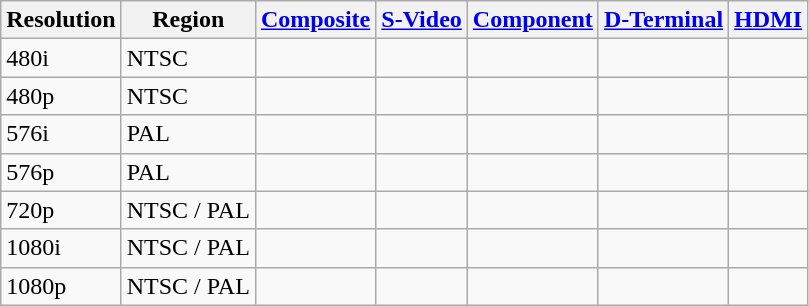<table class="wikitable">
<tr>
<th>Resolution</th>
<th>Region</th>
<th><a href='#'>Composite</a></th>
<th><a href='#'>S-Video</a></th>
<th><a href='#'>Component</a></th>
<th><a href='#'>D-Terminal</a></th>
<th><a href='#'>HDMI</a></th>
</tr>
<tr>
<td>480i</td>
<td>NTSC</td>
<td></td>
<td></td>
<td></td>
<td></td>
<td></td>
</tr>
<tr>
<td>480p</td>
<td>NTSC</td>
<td></td>
<td></td>
<td></td>
<td></td>
<td></td>
</tr>
<tr>
<td>576i</td>
<td>PAL</td>
<td></td>
<td></td>
<td></td>
<td></td>
<td></td>
</tr>
<tr>
<td>576p</td>
<td>PAL</td>
<td></td>
<td></td>
<td></td>
<td></td>
<td></td>
</tr>
<tr>
<td>720p</td>
<td>NTSC / PAL</td>
<td></td>
<td></td>
<td></td>
<td></td>
<td></td>
</tr>
<tr>
<td>1080i</td>
<td>NTSC / PAL</td>
<td></td>
<td></td>
<td></td>
<td></td>
<td></td>
</tr>
<tr>
<td>1080p</td>
<td>NTSC / PAL</td>
<td></td>
<td></td>
<td></td>
<td></td>
<td></td>
</tr>
</table>
